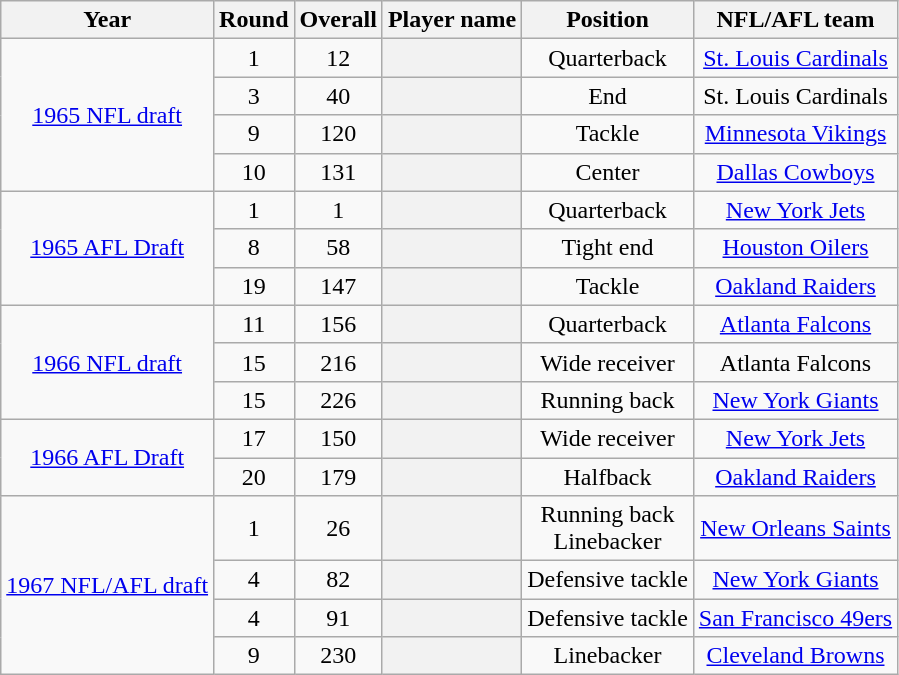<table class="wikitable sortable" style="text-align:center">
<tr>
<th scope="col">Year</th>
<th scope="col">Round</th>
<th scope="col">Overall</th>
<th scope="col">Player name</th>
<th scope="col">Position</th>
<th scope="col">NFL/AFL team</th>
</tr>
<tr>
<td rowspan=4><a href='#'>1965 NFL draft</a><br></td>
<td>1</td>
<td>12</td>
<th></th>
<td>Quarterback</td>
<td><a href='#'>St. Louis Cardinals</a></td>
</tr>
<tr>
<td>3</td>
<td>40</td>
<th></th>
<td>End</td>
<td>St. Louis Cardinals</td>
</tr>
<tr>
<td>9</td>
<td>120</td>
<th></th>
<td>Tackle</td>
<td><a href='#'>Minnesota Vikings</a></td>
</tr>
<tr>
<td>10</td>
<td>131</td>
<th></th>
<td>Center</td>
<td><a href='#'>Dallas Cowboys</a></td>
</tr>
<tr>
<td rowspan=3><a href='#'>1965 AFL Draft</a><br></td>
<td>1</td>
<td>1</td>
<th scope="row"></th>
<td>Quarterback</td>
<td><a href='#'>New York Jets</a></td>
</tr>
<tr>
<td>8</td>
<td>58</td>
<th scope="row"></th>
<td>Tight end</td>
<td><a href='#'>Houston Oilers</a></td>
</tr>
<tr>
<td>19</td>
<td>147</td>
<th scope="row"></th>
<td>Tackle</td>
<td><a href='#'>Oakland Raiders</a></td>
</tr>
<tr>
<td rowspan=3><a href='#'>1966 NFL draft</a><br></td>
<td>11</td>
<td>156</td>
<th></th>
<td>Quarterback</td>
<td><a href='#'>Atlanta Falcons</a></td>
</tr>
<tr>
<td>15</td>
<td>216</td>
<th></th>
<td>Wide receiver</td>
<td>Atlanta Falcons</td>
</tr>
<tr>
<td>15</td>
<td>226</td>
<th></th>
<td>Running back</td>
<td><a href='#'>New York Giants</a></td>
</tr>
<tr>
<td rowspan=2><a href='#'>1966 AFL Draft</a><br></td>
<td>17</td>
<td>150</td>
<th scope="row"></th>
<td>Wide receiver</td>
<td><a href='#'>New York Jets</a></td>
</tr>
<tr>
<td>20</td>
<td>179</td>
<th scope="row"></th>
<td>Halfback</td>
<td><a href='#'>Oakland Raiders</a></td>
</tr>
<tr>
<td rowspan=4><a href='#'>1967 NFL/AFL draft</a><br></td>
<td>1</td>
<td>26</td>
<th></th>
<td>Running back<br>Linebacker</td>
<td><a href='#'>New Orleans Saints</a></td>
</tr>
<tr>
<td>4</td>
<td>82</td>
<th></th>
<td>Defensive tackle</td>
<td><a href='#'>New York Giants</a></td>
</tr>
<tr>
<td>4</td>
<td>91</td>
<th></th>
<td>Defensive tackle</td>
<td><a href='#'>San Francisco 49ers</a></td>
</tr>
<tr>
<td>9</td>
<td>230</td>
<th></th>
<td>Linebacker</td>
<td><a href='#'>Cleveland Browns</a></td>
</tr>
</table>
